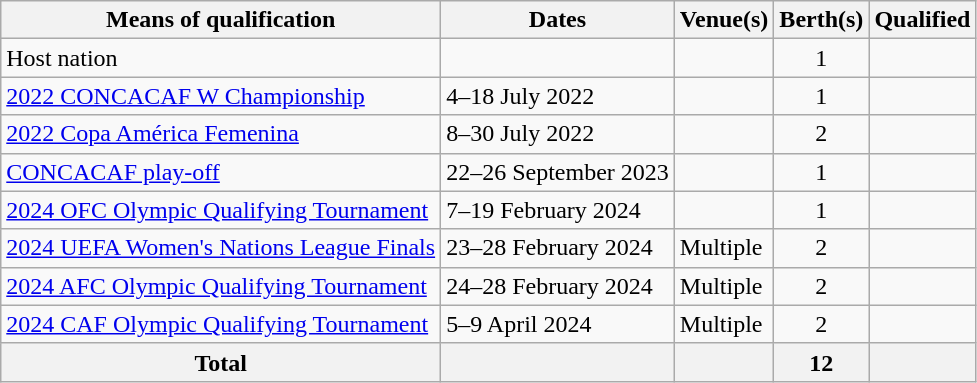<table class="wikitable">
<tr>
<th>Means of qualification</th>
<th>Dates</th>
<th>Venue(s)</th>
<th>Berth(s)</th>
<th>Qualified</th>
</tr>
<tr>
<td>Host nation</td>
<td></td>
<td></td>
<td align=center>1</td>
<td></td>
</tr>
<tr>
<td><a href='#'>2022 CONCACAF W Championship</a></td>
<td>4–18 July 2022</td>
<td></td>
<td align=center>1</td>
<td></td>
</tr>
<tr>
<td><a href='#'>2022 Copa América Femenina</a></td>
<td>8–30 July 2022</td>
<td></td>
<td align=center>2</td>
<td><br></td>
</tr>
<tr>
<td><a href='#'>CONCACAF play-off</a></td>
<td>22–26 September 2023</td>
<td><br></td>
<td align=center>1</td>
<td></td>
</tr>
<tr>
<td><a href='#'>2024 OFC Olympic Qualifying Tournament</a></td>
<td>7–19 February 2024</td>
<td></td>
<td align=center>1</td>
<td></td>
</tr>
<tr>
<td><a href='#'>2024 UEFA Women's Nations League Finals</a></td>
<td>23–28 February 2024</td>
<td>Multiple</td>
<td align=center>2</td>
<td><br></td>
</tr>
<tr>
<td><a href='#'>2024 AFC Olympic Qualifying Tournament</a></td>
<td>24–28 February 2024</td>
<td>Multiple</td>
<td align=center>2</td>
<td><br></td>
</tr>
<tr>
<td><a href='#'>2024 CAF Olympic Qualifying Tournament</a></td>
<td>5–9 April 2024</td>
<td>Multiple</td>
<td align=center>2</td>
<td><br></td>
</tr>
<tr>
<th>Total</th>
<th></th>
<th colspan=1> </th>
<th>12</th>
<th> </th>
</tr>
</table>
